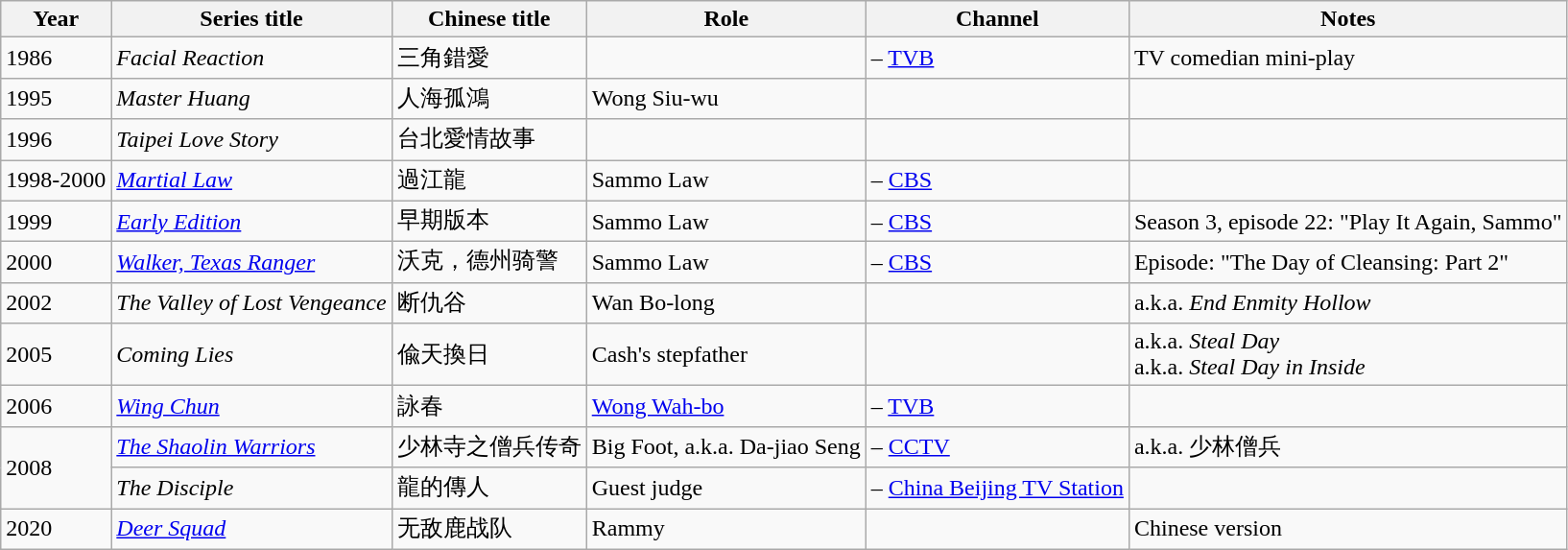<table class="wikitable">
<tr>
<th>Year</th>
<th>Series title</th>
<th>Chinese title</th>
<th>Role</th>
<th>Channel</th>
<th>Notes</th>
</tr>
<tr>
<td>1986</td>
<td><em>Facial Reaction</em></td>
<td>三角錯愛</td>
<td></td>
<td> – <a href='#'>TVB</a></td>
<td>TV comedian mini-play</td>
</tr>
<tr>
<td>1995</td>
<td><em>Master Huang</em></td>
<td>人海孤鴻</td>
<td>Wong Siu-wu</td>
<td></td>
<td></td>
</tr>
<tr>
<td>1996</td>
<td><em>Taipei Love Story</em></td>
<td>台北愛情故事</td>
<td></td>
<td></td>
<td></td>
</tr>
<tr>
<td>1998-2000</td>
<td><em><a href='#'>Martial Law</a></em></td>
<td>過江龍</td>
<td>Sammo Law</td>
<td> – <a href='#'>CBS</a></td>
<td></td>
</tr>
<tr>
<td>1999</td>
<td><em><a href='#'>Early Edition</a></em></td>
<td>早期版本</td>
<td>Sammo Law</td>
<td> – <a href='#'>CBS</a></td>
<td>Season 3, episode 22: "Play It Again, Sammo"</td>
</tr>
<tr>
<td>2000</td>
<td><em><a href='#'>Walker, Texas Ranger</a></em></td>
<td>沃克，德州骑警</td>
<td>Sammo Law</td>
<td> – <a href='#'>CBS</a></td>
<td>Episode: "The Day of Cleansing: Part 2"</td>
</tr>
<tr>
<td>2002</td>
<td><em>The Valley of Lost Vengeance</em></td>
<td>断仇谷</td>
<td>Wan Bo-long</td>
<td></td>
<td>a.k.a. <em>End Enmity Hollow</em></td>
</tr>
<tr>
<td>2005</td>
<td><em>Coming Lies</em></td>
<td>偸天換日</td>
<td>Cash's stepfather</td>
<td></td>
<td>a.k.a. <em>Steal Day</em><br>a.k.a. <em>Steal Day in Inside</em></td>
</tr>
<tr>
<td>2006</td>
<td><em><a href='#'>Wing Chun</a></em></td>
<td>詠春</td>
<td><a href='#'>Wong Wah-bo</a></td>
<td> – <a href='#'>TVB</a></td>
<td></td>
</tr>
<tr>
<td rowspan="2">2008</td>
<td><em><a href='#'>The Shaolin Warriors</a></em></td>
<td>少林寺之僧兵传奇</td>
<td>Big Foot, a.k.a. Da-jiao Seng</td>
<td> – <a href='#'>CCTV</a></td>
<td>a.k.a. 少林僧兵<br></td>
</tr>
<tr>
<td><em>The Disciple</em></td>
<td>龍的傳人</td>
<td>Guest judge</td>
<td> – <a href='#'>China Beijing TV Station</a></td>
<td></td>
</tr>
<tr>
<td>2020</td>
<td><em><a href='#'>Deer Squad</a></em></td>
<td>无敌鹿战队</td>
<td>Rammy</td>
<td></td>
<td>Chinese version</td>
</tr>
</table>
